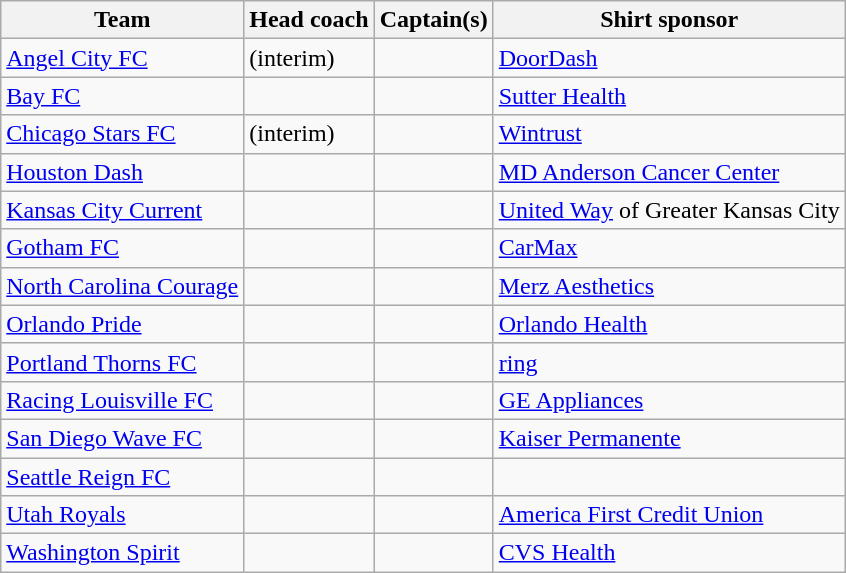<table class="wikitable sortable">
<tr>
<th scope="col">Team</th>
<th scope="col">Head coach</th>
<th scope="col">Captain(s)</th>
<th scope="col">Shirt sponsor</th>
</tr>
<tr>
<td><a href='#'>Angel City FC</a></td>
<td>  (interim)</td>
<td> </td>
<td><a href='#'>DoorDash</a></td>
</tr>
<tr>
<td><a href='#'>Bay FC</a></td>
<td> </td>
<td> <br> </td>
<td><a href='#'>Sutter Health</a></td>
</tr>
<tr>
<td><a href='#'>Chicago Stars FC</a></td>
<td>  (interim)</td>
<td> </td>
<td><a href='#'>Wintrust</a></td>
</tr>
<tr>
<td><a href='#'>Houston Dash</a></td>
<td> </td>
<td> </td>
<td><a href='#'>MD Anderson Cancer Center</a></td>
</tr>
<tr>
<td><a href='#'>Kansas City Current</a></td>
<td> </td>
<td> </td>
<td><a href='#'>United Way</a> of Greater Kansas City</td>
</tr>
<tr>
<td><a href='#'>Gotham FC</a></td>
<td> </td>
<td> </td>
<td><a href='#'>CarMax</a></td>
</tr>
<tr>
<td><a href='#'>North Carolina Courage</a></td>
<td> </td>
<td> </td>
<td><a href='#'>Merz Aesthetics</a></td>
</tr>
<tr>
<td><a href='#'>Orlando Pride</a></td>
<td> </td>
<td> </td>
<td><a href='#'>Orlando Health</a></td>
</tr>
<tr>
<td><a href='#'>Portland Thorns FC</a></td>
<td> </td>
<td> </td>
<td><a href='#'>ring</a></td>
</tr>
<tr>
<td><a href='#'>Racing Louisville FC</a></td>
<td> </td>
<td> </td>
<td><a href='#'>GE Appliances</a></td>
</tr>
<tr>
<td><a href='#'>San Diego Wave FC</a></td>
<td> </td>
<td> </td>
<td><a href='#'>Kaiser Permanente</a></td>
</tr>
<tr>
<td><a href='#'>Seattle Reign FC</a></td>
<td> </td>
<td> </td>
<td></td>
</tr>
<tr>
<td><a href='#'>Utah Royals</a></td>
<td> </td>
<td> </td>
<td><a href='#'>America First Credit Union</a></td>
</tr>
<tr>
<td><a href='#'>Washington Spirit</a></td>
<td> </td>
<td> </td>
<td><a href='#'>CVS Health</a></td>
</tr>
</table>
